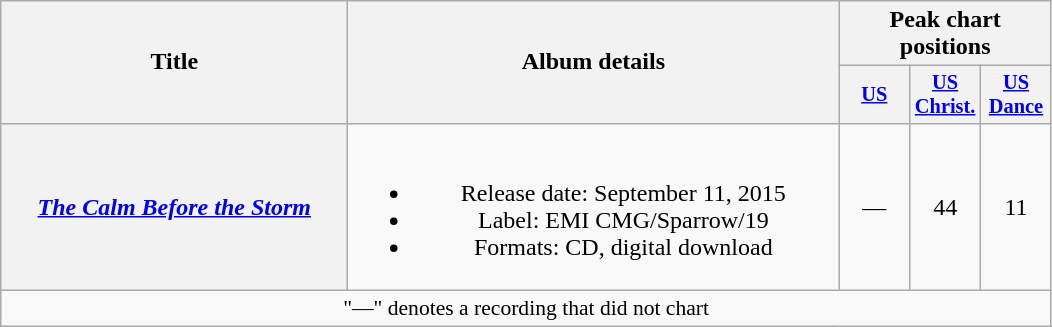<table class="wikitable plainrowheaders" style="text-align:center;">
<tr>
<th rowspan="2" scope="col" style="width:14em;">Title</th>
<th rowspan="2" scope="col" style="width:20em;">Album details</th>
<th colspan="3" scope="col">Peak chart positions</th>
</tr>
<tr>
<th scope="col" style="width:3em;font-size:85%;"><a href='#'>US</a><br></th>
<th scope="col" style="width:3em;font-size:85%;"><a href='#'>US<br>Christ.</a><br></th>
<th scope="col" style="width:3em;font-size:85%;"><a href='#'>US<br>Dance</a><br></th>
</tr>
<tr>
<th scope="row"><em><a href='#'>The Calm Before the Storm</a></em></th>
<td><br><ul><li>Release date: September 11, 2015</li><li>Label: EMI CMG/Sparrow/19</li><li>Formats: CD, digital download</li></ul></td>
<td>—</td>
<td>44</td>
<td>11</td>
</tr>
<tr>
<td colspan="5" style="font-size:90%">"—" denotes a recording that did not chart</td>
</tr>
</table>
